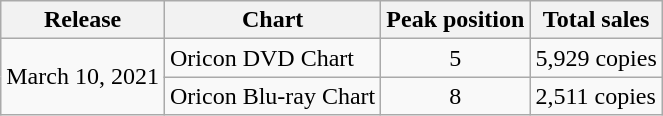<table class="wikitable">
<tr>
<th>Release</th>
<th>Chart</th>
<th>Peak position</th>
<th>Total sales</th>
</tr>
<tr>
<td rowspan="2">March 10, 2021</td>
<td>Oricon DVD Chart</td>
<td align="center">5</td>
<td>5,929 copies</td>
</tr>
<tr>
<td>Oricon Blu-ray Chart</td>
<td align="center">8</td>
<td>2,511 copies</td>
</tr>
</table>
